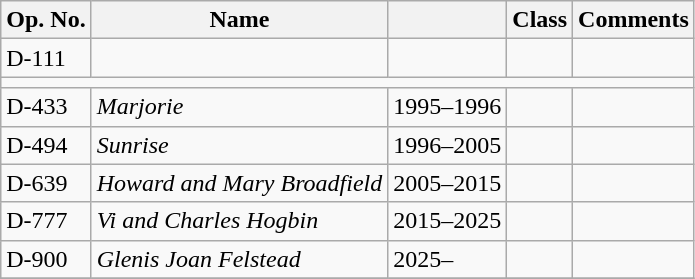<table class="wikitable">
<tr>
<th>Op. No.</th>
<th>Name</th>
<th></th>
<th>Class</th>
<th>Comments</th>
</tr>
<tr>
<td>D-111</td>
<td></td>
<td></td>
<td></td>
<td></td>
</tr>
<tr>
<td colspan=6 style=" text-align: center;"></td>
</tr>
<tr>
<td>D-433</td>
<td><em>Marjorie</em></td>
<td>1995–1996</td>
<td></td>
<td></td>
</tr>
<tr>
<td>D-494</td>
<td><em>Sunrise</em></td>
<td>1996–2005</td>
<td></td>
<td></td>
</tr>
<tr>
<td>D-639</td>
<td><em>Howard and Mary Broadfield</em></td>
<td>2005–2015</td>
<td></td>
<td></td>
</tr>
<tr>
<td>D-777</td>
<td><em>Vi and Charles Hogbin</em></td>
<td>2015–2025</td>
<td></td>
<td></td>
</tr>
<tr>
<td>D-900</td>
<td><em>Glenis Joan Felstead</em></td>
<td>2025–</td>
<td></td>
<td></td>
</tr>
<tr>
</tr>
</table>
